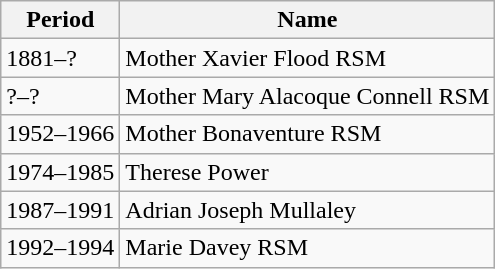<table class="wikitable">
<tr>
<th>Period</th>
<th>Name</th>
</tr>
<tr>
<td>1881–?</td>
<td>Mother Xavier Flood RSM</td>
</tr>
<tr>
<td>?–?</td>
<td>Mother Mary Alacoque Connell RSM</td>
</tr>
<tr>
<td>1952–1966</td>
<td>Mother Bonaventure RSM</td>
</tr>
<tr>
<td>1974–1985</td>
<td>Therese Power</td>
</tr>
<tr>
<td>1987–1991</td>
<td>Adrian Joseph Mullaley</td>
</tr>
<tr>
<td>1992–1994</td>
<td>Marie Davey RSM</td>
</tr>
</table>
